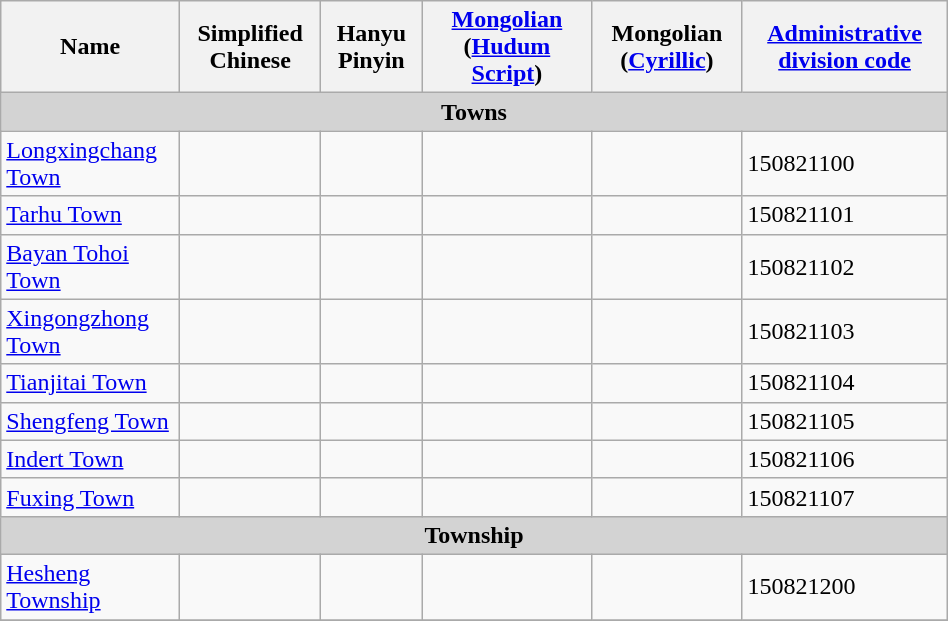<table class="wikitable" align="center" style="width:50%; border="1">
<tr>
<th>Name</th>
<th>Simplified Chinese</th>
<th>Hanyu Pinyin</th>
<th><a href='#'>Mongolian</a> (<a href='#'>Hudum Script</a>)</th>
<th>Mongolian (<a href='#'>Cyrillic</a>)</th>
<th><a href='#'>Administrative division code</a></th>
</tr>
<tr>
<td colspan="6"  style="text-align:center; background:#d3d3d3;"><strong>Towns</strong></td>
</tr>
<tr --------->
<td><a href='#'>Longxingchang Town</a></td>
<td></td>
<td></td>
<td></td>
<td></td>
<td>150821100</td>
</tr>
<tr>
<td><a href='#'>Tarhu Town</a></td>
<td></td>
<td></td>
<td></td>
<td></td>
<td>150821101</td>
</tr>
<tr>
<td><a href='#'>Bayan Tohoi Town</a></td>
<td></td>
<td></td>
<td></td>
<td></td>
<td>150821102</td>
</tr>
<tr>
<td><a href='#'>Xingongzhong Town</a></td>
<td></td>
<td></td>
<td></td>
<td></td>
<td>150821103</td>
</tr>
<tr>
<td><a href='#'>Tianjitai Town</a></td>
<td></td>
<td></td>
<td></td>
<td></td>
<td>150821104</td>
</tr>
<tr>
<td><a href='#'>Shengfeng Town</a></td>
<td></td>
<td></td>
<td></td>
<td></td>
<td>150821105</td>
</tr>
<tr>
<td><a href='#'>Indert Town</a></td>
<td></td>
<td></td>
<td></td>
<td></td>
<td>150821106</td>
</tr>
<tr>
<td><a href='#'>Fuxing Town</a></td>
<td></td>
<td></td>
<td></td>
<td></td>
<td>150821107</td>
</tr>
<tr>
<td colspan="6"  style="text-align:center; background:#d3d3d3;"><strong>Township</strong></td>
</tr>
<tr --------->
<td><a href='#'>Hesheng Township</a></td>
<td></td>
<td></td>
<td></td>
<td></td>
<td>150821200</td>
</tr>
<tr>
</tr>
</table>
